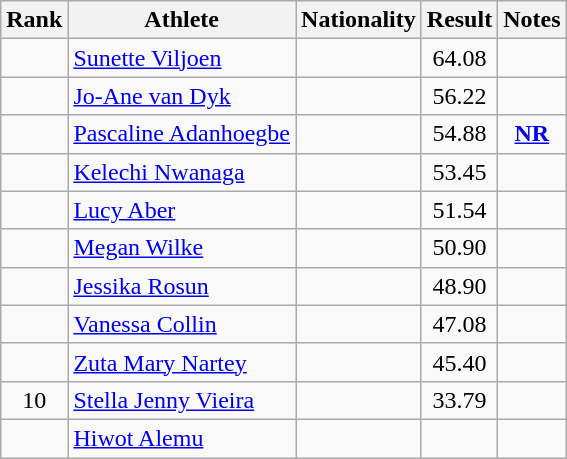<table class="wikitable sortable" style="text-align:center">
<tr>
<th>Rank</th>
<th>Athlete</th>
<th>Nationality</th>
<th>Result</th>
<th>Notes</th>
</tr>
<tr>
<td></td>
<td align="left"><a href='#'>Sunette Viljoen</a></td>
<td align=left></td>
<td>64.08</td>
<td></td>
</tr>
<tr>
<td></td>
<td align="left"><a href='#'>Jo-Ane van Dyk</a></td>
<td align=left></td>
<td>56.22</td>
<td></td>
</tr>
<tr>
<td></td>
<td align="left"><a href='#'>Pascaline Adanhoegbe</a></td>
<td align=left></td>
<td>54.88</td>
<td><strong><a href='#'>NR</a></strong></td>
</tr>
<tr>
<td></td>
<td align="left"><a href='#'>Kelechi Nwanaga</a></td>
<td align=left></td>
<td>53.45</td>
<td></td>
</tr>
<tr>
<td></td>
<td align="left"><a href='#'>Lucy Aber</a></td>
<td align=left></td>
<td>51.54</td>
<td></td>
</tr>
<tr>
<td></td>
<td align="left"><a href='#'>Megan Wilke</a></td>
<td align=left></td>
<td>50.90</td>
<td></td>
</tr>
<tr>
<td></td>
<td align="left"><a href='#'>Jessika Rosun</a></td>
<td align=left></td>
<td>48.90</td>
<td></td>
</tr>
<tr>
<td></td>
<td align="left"><a href='#'>Vanessa Collin</a></td>
<td align=left></td>
<td>47.08</td>
<td></td>
</tr>
<tr>
<td></td>
<td align="left"><a href='#'>Zuta Mary Nartey</a></td>
<td align=left></td>
<td>45.40</td>
<td></td>
</tr>
<tr>
<td>10</td>
<td align="left"><a href='#'>Stella Jenny Vieira</a></td>
<td align=left></td>
<td>33.79</td>
<td></td>
</tr>
<tr>
<td></td>
<td align="left"><a href='#'>Hiwot Alemu</a></td>
<td align=left></td>
<td></td>
<td></td>
</tr>
</table>
